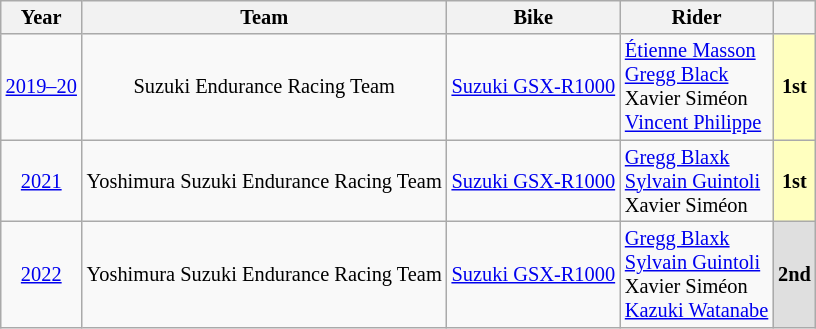<table class="wikitable" style="text-align:center; font-size:85%">
<tr>
<th valign="middle">Year</th>
<th valign="middle">Team</th>
<th valign="middle">Bike</th>
<th valign="middle">Rider</th>
<th valign="middle"></th>
</tr>
<tr>
<td><a href='#'>2019–20</a></td>
<td> Suzuki Endurance Racing Team</td>
<td><a href='#'>Suzuki GSX-R1000</a></td>
<td align=left> <a href='#'>Étienne Masson</a> <br> <a href='#'>Gregg Black</a><br> Xavier Siméon<br> <a href='#'>Vincent Philippe</a></td>
<th style="background:#ffffbf;"><strong>1st</strong></th>
</tr>
<tr>
<td><a href='#'>2021</a></td>
<td> Yoshimura Suzuki Endurance Racing Team</td>
<td><a href='#'>Suzuki GSX-R1000</a></td>
<td align=left> <a href='#'>Gregg Blaxk</a> <br> <a href='#'>Sylvain Guintoli</a><br> Xavier Siméon</td>
<th style="background:#ffffbf;"><strong>1st</strong></th>
</tr>
<tr>
<td><a href='#'>2022</a></td>
<td> Yoshimura Suzuki Endurance Racing Team</td>
<td><a href='#'>Suzuki GSX-R1000</a></td>
<td align=left> <a href='#'>Gregg Blaxk</a> <br> <a href='#'>Sylvain Guintoli</a><br> Xavier Siméon<br> <a href='#'>Kazuki Watanabe</a></td>
<th style="background:#dfdfdf;"><strong>2nd</strong></th>
</tr>
</table>
